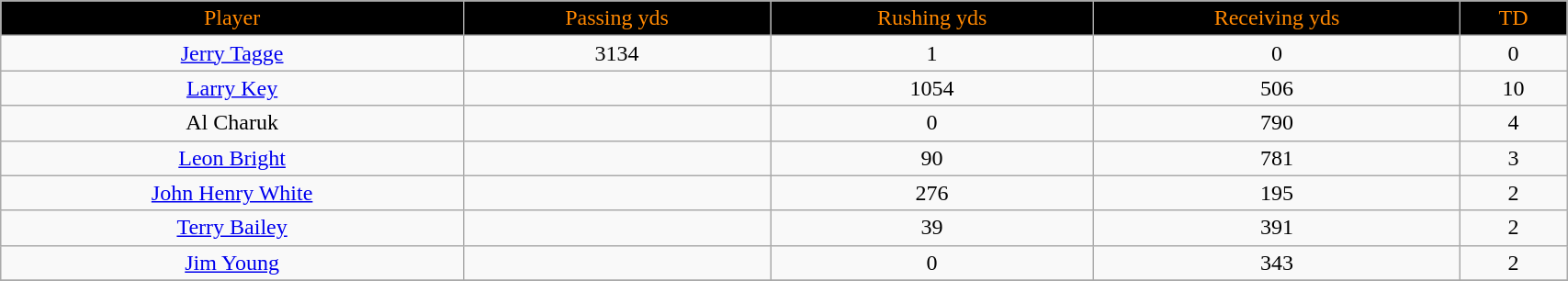<table class="wikitable" width="90%">
<tr align="center"  ! style="background:black;color:#FF8800;">
<td>Player</td>
<td>Passing yds</td>
<td>Rushing yds</td>
<td>Receiving yds</td>
<td>TD</td>
</tr>
<tr align="center" bgcolor="">
<td><a href='#'>Jerry Tagge</a></td>
<td>3134</td>
<td>1</td>
<td>0</td>
<td>0</td>
</tr>
<tr align="center" bgcolor="">
<td><a href='#'>Larry Key</a></td>
<td></td>
<td>1054</td>
<td>506</td>
<td>10</td>
</tr>
<tr align="center" bgcolor="">
<td>Al Charuk</td>
<td></td>
<td>0</td>
<td>790</td>
<td>4</td>
</tr>
<tr align="center" bgcolor="">
<td><a href='#'>Leon Bright</a></td>
<td></td>
<td>90</td>
<td>781</td>
<td>3</td>
</tr>
<tr align="center" bgcolor="">
<td><a href='#'>John Henry White</a></td>
<td></td>
<td>276</td>
<td>195</td>
<td>2</td>
</tr>
<tr align="center" bgcolor="">
<td><a href='#'>Terry Bailey</a></td>
<td></td>
<td>39</td>
<td>391</td>
<td>2</td>
</tr>
<tr align="center" bgcolor="">
<td><a href='#'>Jim Young</a></td>
<td></td>
<td>0</td>
<td>343</td>
<td>2</td>
</tr>
<tr align="center" bgcolor="">
</tr>
</table>
